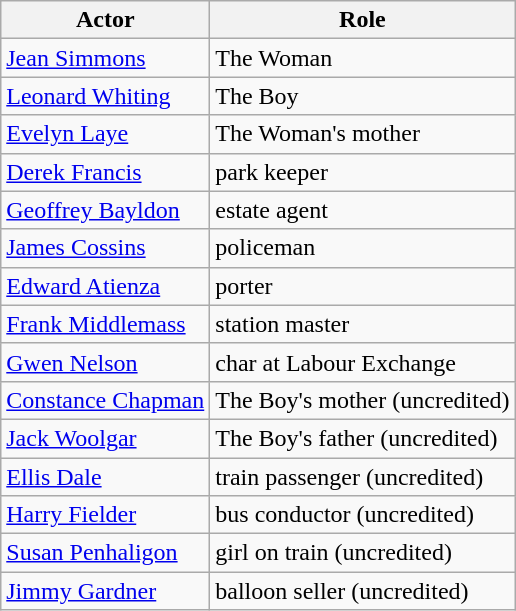<table class="wikitable" border="1">
<tr>
<th>Actor</th>
<th>Role</th>
</tr>
<tr>
<td><a href='#'>Jean Simmons</a></td>
<td>The Woman</td>
</tr>
<tr>
<td><a href='#'>Leonard Whiting</a></td>
<td>The Boy</td>
</tr>
<tr>
<td><a href='#'>Evelyn Laye</a></td>
<td>The Woman's mother</td>
</tr>
<tr>
<td><a href='#'>Derek Francis</a></td>
<td>park keeper</td>
</tr>
<tr>
<td><a href='#'>Geoffrey Bayldon</a></td>
<td>estate agent</td>
</tr>
<tr>
<td><a href='#'>James Cossins</a></td>
<td>policeman</td>
</tr>
<tr>
<td><a href='#'>Edward Atienza</a></td>
<td>porter</td>
</tr>
<tr>
<td><a href='#'>Frank Middlemass</a></td>
<td>station master</td>
</tr>
<tr>
<td><a href='#'>Gwen Nelson</a></td>
<td>char at Labour Exchange</td>
</tr>
<tr>
<td><a href='#'>Constance Chapman</a></td>
<td>The Boy's mother (uncredited)</td>
</tr>
<tr>
<td><a href='#'>Jack Woolgar</a></td>
<td>The Boy's father (uncredited)</td>
</tr>
<tr>
<td><a href='#'>Ellis Dale</a></td>
<td>train passenger (uncredited)</td>
</tr>
<tr>
<td><a href='#'>Harry Fielder</a></td>
<td>bus conductor (uncredited)</td>
</tr>
<tr>
<td><a href='#'>Susan Penhaligon</a></td>
<td>girl on train (uncredited)</td>
</tr>
<tr>
<td><a href='#'>Jimmy Gardner</a></td>
<td>balloon seller (uncredited)</td>
</tr>
</table>
